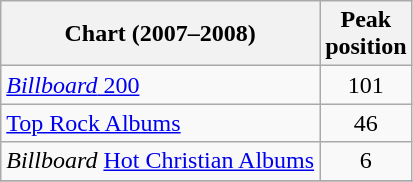<table class="wikitable sortable">
<tr>
<th align="left">Chart (2007–2008)</th>
<th align="left">Peak<br>position</th>
</tr>
<tr>
<td align="left"><a href='#'><em>Billboard</em> 200</a></td>
<td align="center">101</td>
</tr>
<tr>
<td align="left"><a href='#'>Top Rock Albums</a></td>
<td align="center">46</td>
</tr>
<tr>
<td align="left"><em>Billboard</em> <a href='#'>Hot Christian Albums</a></td>
<td align="center">6</td>
</tr>
<tr>
</tr>
</table>
